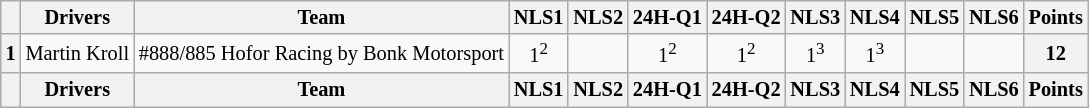<table class="wikitable" style="font-size:85%; text-align:center;">
<tr>
<th></th>
<th>Drivers</th>
<th>Team</th>
<th>NLS1</th>
<th>NLS2</th>
<th>24H-Q1</th>
<th>24H-Q2</th>
<th>NLS3</th>
<th>NLS4</th>
<th>NLS5</th>
<th>NLS6</th>
<th>Points</th>
</tr>
<tr>
<th>1</th>
<td align="left"> Martin Kroll</td>
<td align="left"> #888/885 Hofor Racing by Bonk Motorsport</td>
<td> 1<sup>2</sup></td>
<td></td>
<td> 1<sup>2</sup></td>
<td> 1<sup>2</sup></td>
<td> 1<sup>3</sup></td>
<td> 1<sup>3</sup></td>
<td></td>
<td></td>
<th>12</th>
</tr>
<tr>
<th></th>
<th>Drivers</th>
<th>Team</th>
<th>NLS1</th>
<th>NLS2</th>
<th>24H-Q1</th>
<th>24H-Q2</th>
<th>NLS3</th>
<th>NLS4</th>
<th>NLS5</th>
<th>NLS6</th>
<th>Points</th>
</tr>
</table>
